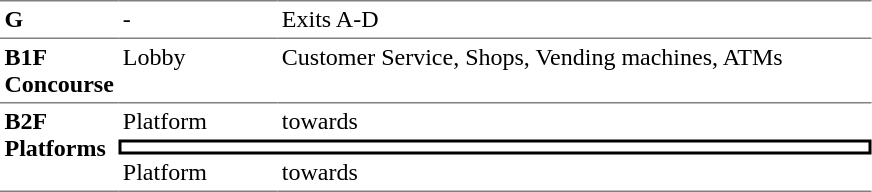<table border=0 cellspacing=0 cellpadding=3>
<tr>
<td style="border-top:solid 1px gray;" width=50 valign=top><strong>G</strong></td>
<td style="border-top:solid 1px gray;" width=100 valign=top>-</td>
<td style="border-top:solid 1px gray;" width=390 valign=top>Exits A-D</td>
</tr>
<tr>
<td style="border-bottom:solid 1px gray; border-top:solid 1px gray;" valign=top width=50><strong>B1F<br>Concourse</strong></td>
<td style="border-bottom:solid 1px gray; border-top:solid 1px gray;" valign=top width=100>Lobby</td>
<td style="border-bottom:solid 1px gray; border-top:solid 1px gray;" valign=top width=390>Customer Service, Shops, Vending machines, ATMs</td>
</tr>
<tr>
<td style="border-bottom:solid 1px gray;" rowspan=3 valign=top><strong>B2F<br>Platforms</strong></td>
<td>Platform</td>
<td>  towards  </td>
</tr>
<tr>
<td style="border-right:solid 2px black;border-left:solid 2px black;border-top:solid 2px black;border-bottom:solid 2px black;text-align:center;" colspan=2></td>
</tr>
<tr>
<td style="border-bottom:solid 1px gray;">Platform</td>
<td style="border-bottom:solid 1px gray;">  towards   </td>
</tr>
</table>
